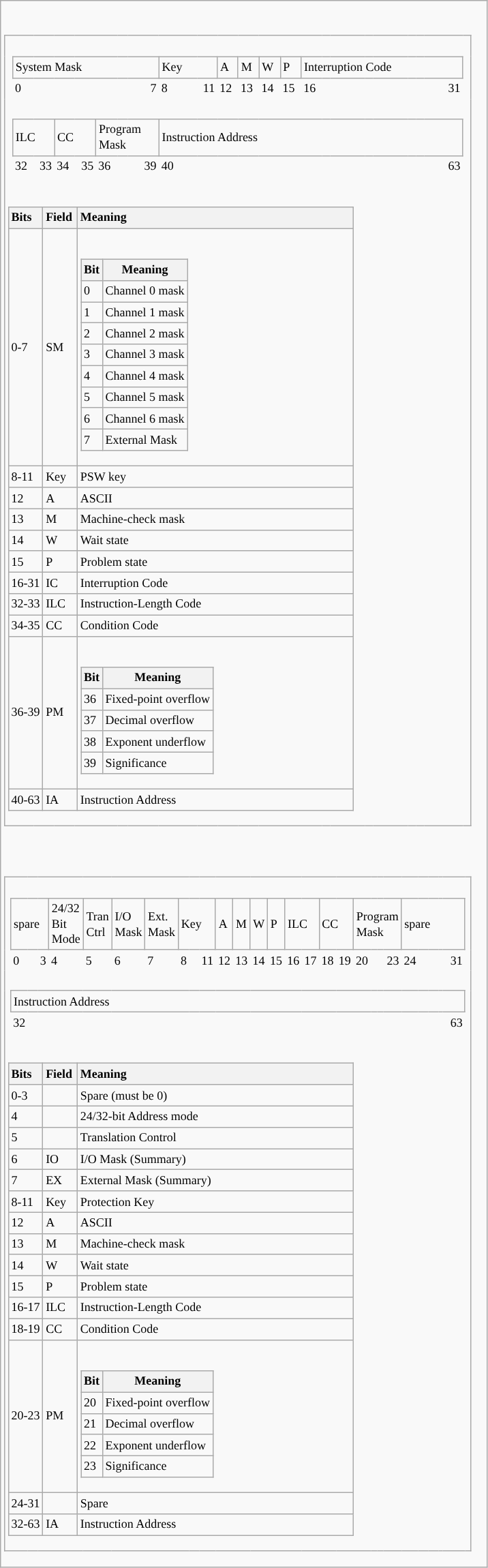<table class="wikitable">
<tr>
<td style="border-style: none;"><br><table class="wikitable" style="font-size:75%">
<tr>
<td colspan=34 style="border-style: none;"><br></td>
</tr>
<tr>
<td style="width:.5%; text-align:left;  border-style: none none none none;"></td>
<td colspan=8>System Mask</td>
<td colspan=4>Key</td>
<td>A</td>
<td>M</td>
<td>W</td>
<td>P</td>
<td colspan=16>Interruption Code</td>
<td style="width:.5%; text-align:left;  border-style: none none none none;"></td>
</tr>
<tr>
<td style="width:.5%; text-align:left;  border-style: none none none none;"></td>
<td style="width:1%;  text-align:left;  border-style: none none none none;">0</td>
<td style="width:1%;  text-align:left;  border-style: none none none none;"></td>
<td style="width:1%;  text-align:left;  border-style: none none none none;"></td>
<td style="width:1%;  text-align:left;  border-style: none none none none;"></td>
<td style="width:1%;  text-align:left;  border-style: none none none none;"></td>
<td style="width:1%;  text-align:left;  border-style: none none none none;"></td>
<td style="width:1%;  text-align:left;  border-style: none none none none;"></td>
<td style="width:1%;  text-align:right; border-style: none none none none;">7</td>
<td style="width:1%;  text-align:left;  border-style: none none none none;">8</td>
<td style="width:1%;  text-align:left;  border-style: none none none none;"></td>
<td style="width:1%;  text-align:left;  border-style: none none none none;"></td>
<td style="width:1%;  text-align:right; border-style: none none none none;">11</td>
<td style="width:1%;  text-align:left;  border-style: none none none none;">12</td>
<td style="width:1%;  text-align:left;  border-style: none none none none;">13</td>
<td style="width:1%;  text-align:left;  border-style: none none none none;">14</td>
<td style="width:1%;  text-align:left;  border-style: none none none none;">15</td>
<td style="width:1%;  text-align:left;  border-style: none none none none;">16</td>
<td style="width:1%;  text-align:left;  border-style: none none none none;"></td>
<td style="width:1%;  text-align:left;  border-style: none none none none;"></td>
<td style="width:1%;  text-align:left;  border-style: none none none none;"></td>
<td style="width:1%;  text-align:left;  border-style: none none none none;"></td>
<td style="width:1%;  text-align:left;  border-style: none none none none;"></td>
<td style="width:1%;  text-align:left;  border-style: none none none none;"></td>
<td style="width:1%;  text-align:left;  border-style: none none none none;"></td>
<td style="width:1%;  text-align:left;  border-style: none none none none;"></td>
<td style="width:1%;  text-align:left;  border-style: none none none none;"></td>
<td style="width:1%;  text-align:left;  border-style: none none none none;"></td>
<td style="width:1%;  text-align:left;  border-style: none none none none;"></td>
<td style="width:1%;  text-align:left;  border-style: none none none none;"></td>
<td style="width:1%;  text-align:left;  border-style: none none none none;"></td>
<td style="width:1%;  text-align:left;  border-style: none none none none;"></td>
<td style="width:1%;  text-align:right; border-style: none none none none;">31</td>
<td style="width:.5%; text-align:left;  border-style: none none none none;"></td>
</tr>
<tr>
<td style="border-style:none;"><br></td>
</tr>
<tr>
<td style="width:.5%; text-align:left;  border-style: none none none none;"></td>
<td colspan=2>ILC</td>
<td colspan=2>CC</td>
<td colspan=4>Program<br>Mask</td>
<td colspan=24>Instruction Address</td>
</tr>
<tr>
<td style="width:.5%; text-align:left;  border-style: none  none  none  none;"></td>
<td style="width:1%;  text-align:left;  border-style: none  none  none  none;">32</td>
<td style="width:1%;  text-align:right; border-style: none  none  none  none;">33</td>
<td style="width:1%;  text-align:left;  border-style: none  none  none  none;">34</td>
<td style="width:1%;  text-align:right; border-style: none  none  none  none;">35</td>
<td style="width:1%;  text-align:left;  border-style: none  none  none  none;">36</td>
<td style="width:1%;  text-align:left;  border-style: none  none  none  none;"></td>
<td style="width:1%;  text-align:left;  border-style: none  none  none  none;"></td>
<td style="width:1%;  text-align:right; border-style: none  none  none  none;">39</td>
<td style="width:1%;  text-align:left;  border-style: none  none  none  none;">40</td>
<td style="width:1%;  text-align:left;  border-style: none  none  none  none;"></td>
<td style="width:1%;  text-align:left;  border-style: none  none  none  none;"></td>
<td style="width:1%;  text-align:left;  border-style: none  none  none  none;"></td>
<td style="width:1%;  text-align:left;  border-style: none  none  none  none;"></td>
<td style="width:1%;  text-align:left;  border-style: none  none  none  none;"></td>
<td style="width:1%;  text-align:left;  border-style: none  none  none  none;"></td>
<td style="width:1%;  text-align:left;  border-style: none  none  none  none;"></td>
<td style="width:1%;  text-align:left;  border-style: none  none  none  none;"></td>
<td style="width:1%;  text-align:left;  border-style: none  none  none  none;"></td>
<td style="width:1%;  text-align:left;  border-style: none  none  none  none;"></td>
<td style="width:1%;  text-align:left;  border-style: none  none  none  none;"></td>
<td style="width:1%;  text-align:left;  border-style: none  none  none  none;"></td>
<td style="width:1%;  text-align:left;  border-style: none  none  none  none;"></td>
<td style="width:1%;  text-align:left;  border-style: none  none  none  none;"></td>
<td style="width:1%;  text-align:left;  border-style: none  none  none  none;"></td>
<td style="width:1%;  text-align:left;  border-style: none  none  none  none;"></td>
<td style="width:1%;  text-align:left;  border-style: none  none  none  none;"></td>
<td style="width:1%;  text-align:left;  border-style: none  none  none  none;"></td>
<td style="width:1%;  text-align:left;  border-style: none  none  none  none;"></td>
<td style="width:1%;  text-align:left;  border-style: none  none  none  none;"></td>
<td style="width:1%;  text-align:left;  border-style: none  none  none  none;"></td>
<td style="width:1%;  text-align:left;  border-style: none  none  none  none;"></td>
<td style="width:1%;  text-align:right; border-style: none  none  none  none;'">63</td>
<td style="width:.5%; text-align:left;  border-style: none  none  none  none;"></td>
</tr>
<tr>
<td colspan="34" style="border-style: none;"><br><table class="wikitable mw-collapsible autocollapse">
<tr>
<th style="width:10%; text-align:left;">Bits</th>
<th style="width:10%; text-align:left;">Field</th>
<th style="width:80%; text-align:left;">Meaning</th>
</tr>
<tr>
<td>0-7</td>
<td>SM</td>
<td><br><table class="wikitable mw-collapsible autocollapse">
<tr>
<th>Bit</th>
<th>Meaning</th>
</tr>
<tr>
<td>0</td>
<td>Channel 0 mask</td>
</tr>
<tr>
<td>1</td>
<td>Channel 1 mask</td>
</tr>
<tr>
<td>2</td>
<td>Channel 2 mask</td>
</tr>
<tr>
<td>3</td>
<td>Channel 3 mask</td>
</tr>
<tr>
<td>4</td>
<td>Channel 4 mask</td>
</tr>
<tr>
<td>5</td>
<td>Channel 5 mask</td>
</tr>
<tr>
<td>6</td>
<td>Channel 6 mask</td>
</tr>
<tr>
<td>7</td>
<td>External Mask</td>
</tr>
</table>
</td>
</tr>
<tr>
<td>8-11</td>
<td>Key</td>
<td>PSW key</td>
</tr>
<tr>
<td>12</td>
<td>A</td>
<td>ASCII</td>
</tr>
<tr>
<td>13</td>
<td>M</td>
<td>Machine-check mask</td>
</tr>
<tr>
<td>14</td>
<td>W</td>
<td>Wait state</td>
</tr>
<tr>
<td>15</td>
<td>P</td>
<td>Problem state</td>
</tr>
<tr>
<td>16-31</td>
<td>IC</td>
<td>Interruption Code</td>
</tr>
<tr>
<td>32-33</td>
<td>ILC</td>
<td>Instruction-Length Code</td>
</tr>
<tr>
<td>34-35</td>
<td>CC</td>
<td>Condition Code</td>
</tr>
<tr>
<td>36-39</td>
<td>PM</td>
<td><br><table class="wikitable mw-collapsible autocollapse">
<tr>
<th>Bit</th>
<th>Meaning</th>
</tr>
<tr>
<td>36</td>
<td>Fixed-point overflow</td>
</tr>
<tr>
<td>37</td>
<td>Decimal overflow</td>
</tr>
<tr>
<td>38</td>
<td>Exponent underflow</td>
</tr>
<tr>
<td>39</td>
<td>Significance</td>
</tr>
</table>
</td>
</tr>
<tr>
<td>40-63</td>
<td>IA</td>
<td>Instruction Address</td>
</tr>
</table>
</td>
</tr>
</table>
</td>
</tr>
<tr>
<td style="border-style: none;"><br><table class="wikitable" style="font-size:75%">
<tr>
<td colspan=34 style="border-style: none;"><br></td>
</tr>
<tr>
<td style="width:.5%; text-align:left;  border-style: none none none none;"></td>
<td colspan=4>spare</td>
<td>24/32<br>Bit<br>Mode</td>
<td>Tran<br>Ctrl</td>
<td>I/O<br>Mask</td>
<td>Ext.<br>Mask</td>
<td colspan=4>Key</td>
<td>A</td>
<td>M</td>
<td>W</td>
<td>P</td>
<td colspan=2>ILC</td>
<td colspan=2>CC</td>
<td colspan=4>Program<br>Mask</td>
<td colspan=8>spare</td>
<td style="width:.5%; text-align:left;  border-style: none none none none;"></td>
</tr>
<tr>
<td style="width:.5%; text-align:left;  border-style: none none none none;"></td>
<td style="width:1%;  text-align:left;  border-style: none none none none;">0</td>
<td style="width:1%;  text-align:left;  border-style: none none none none;"></td>
<td style="width:1%;  text-align:left;  border-style: none none none none;"></td>
<td style="width:1%;  text-align:left;  border-style: none none none none;">3</td>
<td style="width:1%;  text-align:left;  border-style: none none none none;">4</td>
<td style="width:1%;  text-align:left;  border-style: none none none none;">5</td>
<td style="width:1%;  text-align:left;  border-style: none none none none;">6</td>
<td style="width:1%;  text-align:left;  border-style: none none none none;">7</td>
<td style="width:1%;  text-align:left;  border-style: none none none none;">8</td>
<td style="width:1%;  text-align:left;  border-style: none none none none;"></td>
<td style="width:1%;  text-align:left;  border-style: none none none none;"></td>
<td style="width:1%;  text-align:right; border-style: none none none none;">11</td>
<td style="width:1%;  text-align:left;  border-style: none none none none;">12</td>
<td style="width:1%;  text-align:left;  border-style: none none none none;">13</td>
<td style="width:1%;  text-align:left;  border-style: none none none none;">14</td>
<td style="width:1%;  text-align:left;  border-style: none none none none;">15</td>
<td style="width:1%;  text-align:left;  border-style: none none none none;">16</td>
<td style="width:1%;  text-align:right; border-style: none none none none;">17</td>
<td style="width:1%;  text-align:left;  border-style: none none none none;">18</td>
<td style="width:1%;  text-align:right; border-style: none none none none;">19</td>
<td style="width:1%;  text-align:left;  border-style: none none none none;">20</td>
<td style="width:1%;  text-align:left;  border-style: none none none none;"></td>
<td style="width:1%;  text-align:left;  border-style: none none none none;"></td>
<td style="width:1%;  text-align:right; border-style: none none none none;">23</td>
<td style="width:1%;  text-align:left;  border-style: none none none none;">24</td>
<td style="width:1%;  text-align:left;  border-style: none none none none;"></td>
<td style="width:1%;  text-align:left;  border-style: none none none none;"></td>
<td style="width:1%;  text-align:left;  border-style: none none none none;"></td>
<td style="width:1%;  text-align:left;  border-style: none none none none;"></td>
<td style="width:1%;  text-align:left;  border-style: none none none none;"></td>
<td style="width:1%;  text-align:left;  border-style: none none none none;"></td>
<td style="width:1%;  text-align:right; border-style: none none none none;">31</td>
<td style="width:.5%; text-align:left;  border-style: none none none none;"></td>
</tr>
<tr>
<td style="border-style:none;"><br></td>
</tr>
<tr>
<td style="width:.5%; text-align:left;  border-style: none none none none;"></td>
<td colspan=32>Instruction Address</td>
</tr>
<tr>
<td style="width:.5%; text-align:left;  border-style: none  none  none  none;"></td>
<td style="width:1%;  text-align:left;  border-style: none  none  none  none;">32</td>
<td style="width:1%;  text-align:left;  border-style: none  none  none  none;"></td>
<td style="width:1%;  text-align:left;  border-style: none  none  none  none;"></td>
<td style="width:1%;  text-align:left;  border-style: none  none  none  none;"></td>
<td style="width:1%;  text-align:left;  border-style: none  none  none  none;"></td>
<td style="width:1%;  text-align:left;  border-style: none  none  none  none;"></td>
<td style="width:1%;  text-align:left;  border-style: none  none  none  none;"></td>
<td style="width:1%;  text-align:left;  border-style: none  none  none  none;"></td>
<td style="width:1%;  text-align:left;  border-style: none  none  none  none;"></td>
<td style="width:1%;  text-align:left;  border-style: none  none  none  none;"></td>
<td style="width:1%;  text-align:left;  border-style: none  none  none  none;"></td>
<td style="width:1%;  text-align:left;  border-style: none  none  none  none;"></td>
<td style="width:1%;  text-align:left;  border-style: none  none  none  none;"></td>
<td style="width:1%;  text-align:left;  border-style: none  none  none  none;"></td>
<td style="width:1%;  text-align:left;  border-style: none  none  none  none;"></td>
<td style="width:1%;  text-align:left;  border-style: none  none  none  none;"></td>
<td style="width:1%;  text-align:left;  border-style: none  none  none  none;"></td>
<td style="width:1%;  text-align:left;  border-style: none  none  none  none;"></td>
<td style="width:1%;  text-align:left;  border-style: none  none  none  none;"></td>
<td style="width:1%;  text-align:left;  border-style: none  none  none  none;"></td>
<td style="width:1%;  text-align:left;  border-style: none  none  none  none;"></td>
<td style="width:1%;  text-align:left;  border-style: none  none  none  none;"></td>
<td style="width:1%;  text-align:left;  border-style: none  none  none  none;"></td>
<td style="width:1%;  text-align:left;  border-style: none  none  none  none;"></td>
<td style="width:1%;  text-align:left;  border-style: none  none  none  none;"></td>
<td style="width:1%;  text-align:left;  border-style: none  none  none  none;"></td>
<td style="width:1%;  text-align:left;  border-style: none  none  none  none;"></td>
<td style="width:1%;  text-align:left;  border-style: none  none  none  none;"></td>
<td style="width:1%;  text-align:left;  border-style: none  none  none  none;"></td>
<td style="width:1%;  text-align:left;  border-style: none  none  none  none;"></td>
<td style="width:1%;  text-align:left;  border-style: none  none  none  none;"></td>
<td style="width:1%;  text-align:right; border-style: none  none  none  none;'">63</td>
<td style="width:.5%; text-align:left;  border-style: none  none  none  none;"></td>
</tr>
<tr>
<td colspan="34" style="border-style: none;"><br><table class="wikitable mw-collapsible autocollapse">
<tr>
<th style="width:10%; text-align:left;">Bits</th>
<th style="width:10%; text-align:left;">Field</th>
<th style="width:80%; text-align:left;">Meaning</th>
</tr>
<tr>
<td>0-3</td>
<td></td>
<td>Spare (must be 0)</td>
</tr>
<tr>
<td>4</td>
<td></td>
<td>24/32-bit Address mode</td>
</tr>
<tr>
<td>5</td>
<td></td>
<td>Translation Control</td>
</tr>
<tr>
<td>6</td>
<td>IO</td>
<td>I/O Mask (Summary)</td>
</tr>
<tr>
<td>7</td>
<td>EX</td>
<td>External Mask (Summary)</td>
</tr>
<tr>
<td>8-11</td>
<td>Key</td>
<td>Protection Key</td>
</tr>
<tr>
<td>12</td>
<td>A</td>
<td>ASCII</td>
</tr>
<tr>
<td>13</td>
<td>M</td>
<td>Machine-check mask</td>
</tr>
<tr>
<td>14</td>
<td>W</td>
<td>Wait state</td>
</tr>
<tr>
<td>15</td>
<td>P</td>
<td>Problem state</td>
</tr>
<tr>
<td>16-17</td>
<td>ILC</td>
<td>Instruction-Length Code</td>
</tr>
<tr>
<td>18-19</td>
<td>CC</td>
<td>Condition Code</td>
</tr>
<tr>
<td>20-23</td>
<td>PM</td>
<td><br><table class="wikitable mw-collapsible autocollapse">
<tr>
<th>Bit</th>
<th>Meaning</th>
</tr>
<tr>
<td>20</td>
<td>Fixed-point overflow</td>
</tr>
<tr>
<td>21</td>
<td>Decimal overflow</td>
</tr>
<tr>
<td>22</td>
<td>Exponent underflow</td>
</tr>
<tr>
<td>23</td>
<td>Significance</td>
</tr>
</table>
</td>
</tr>
<tr>
<td>24-31</td>
<td></td>
<td>Spare</td>
</tr>
<tr>
<td>32-63</td>
<td>IA</td>
<td>Instruction Address</td>
</tr>
</table>
</td>
</tr>
</table>
</td>
</tr>
</table>
